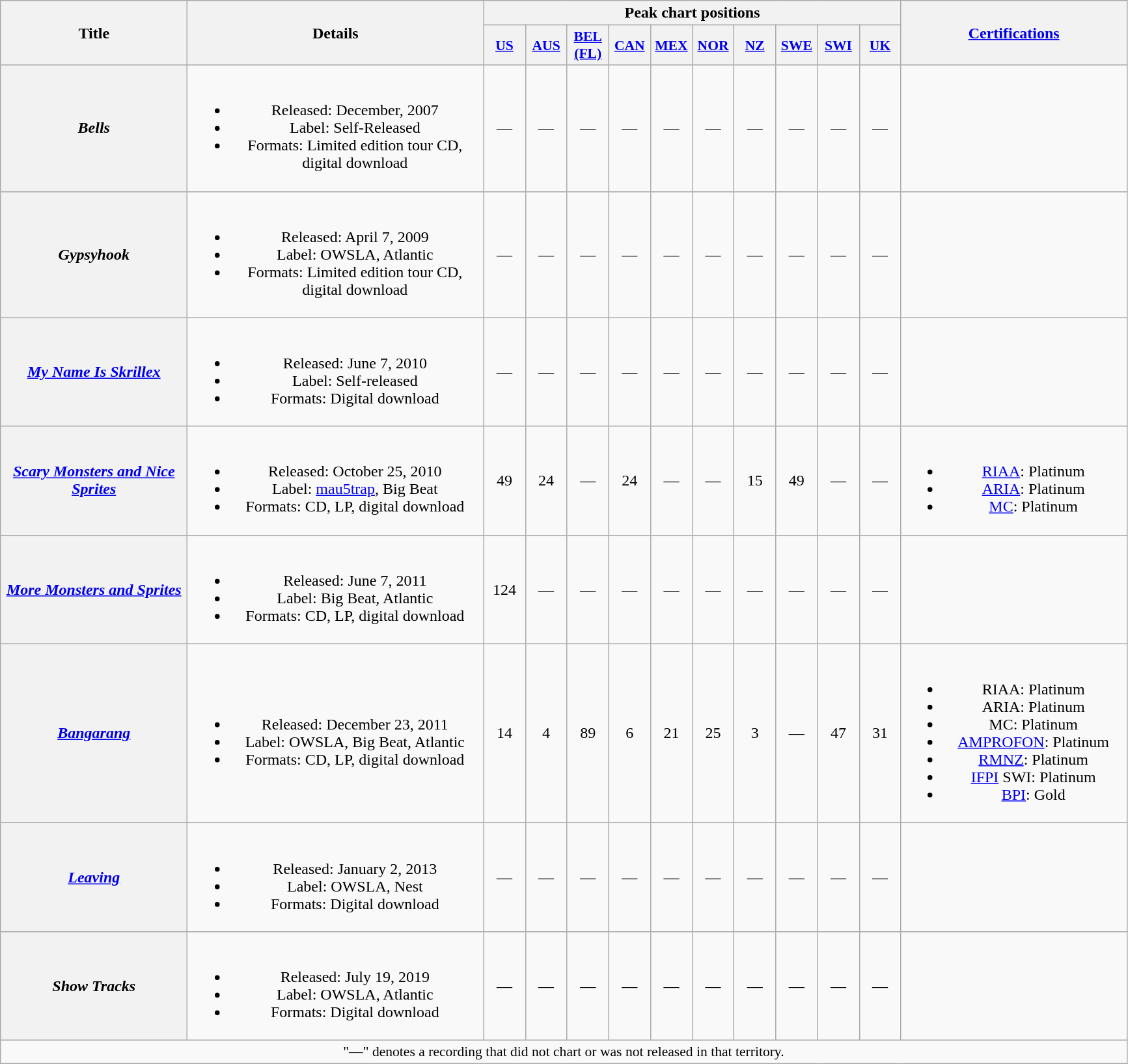<table class="wikitable plainrowheaders" style="text-align:center;">
<tr>
<th scope="col" rowspan="2" style="width:11.5em;">Title</th>
<th scope="col" rowspan="2" style="width:18.5em;">Details</th>
<th scope="col" colspan="10">Peak chart positions</th>
<th scope="col" rowspan="2" style="width:14em;"><a href='#'>Certifications</a></th>
</tr>
<tr>
<th scope="col" style="width:2.5em;font-size:90%;"><a href='#'>US</a><br></th>
<th scope="col" style="width:2.5em;font-size:90%;"><a href='#'>AUS</a><br></th>
<th scope="col" style="width:2.5em;font-size:90%;"><a href='#'>BEL<br>(FL)</a><br></th>
<th scope="col" style="width:2.5em;font-size:90%;"><a href='#'>CAN</a><br></th>
<th scope="col" style="width:2.5em;font-size:90%;"><a href='#'>MEX</a><br></th>
<th scope="col" style="width:2.5em;font-size:90%;"><a href='#'>NOR</a><br></th>
<th scope="col" style="width:2.5em;font-size:90%;"><a href='#'>NZ</a><br></th>
<th scope="col" style="width:2.5em;font-size:90%;"><a href='#'>SWE</a><br></th>
<th scope="col" style="width:2.5em;font-size:90%;"><a href='#'>SWI</a><br></th>
<th scope="col" style="width:2.5em;font-size:90%;"><a href='#'>UK</a><br></th>
</tr>
<tr>
<th scope="row"><em>Bells</em></th>
<td><br><ul><li>Released: December, 2007</li><li>Label: Self-Released</li><li>Formats: Limited edition tour CD, digital download</li></ul></td>
<td>—</td>
<td>—</td>
<td>—</td>
<td>—</td>
<td>—</td>
<td>—</td>
<td>—</td>
<td>—</td>
<td>—</td>
<td>—</td>
<td></td>
</tr>
<tr>
<th scope="row"><em>Gypsyhook</em></th>
<td><br><ul><li>Released: April 7, 2009</li><li>Label: OWSLA, Atlantic</li><li>Formats: Limited edition tour CD, digital download</li></ul></td>
<td>—</td>
<td>—</td>
<td>—</td>
<td>—</td>
<td>—</td>
<td>—</td>
<td>—</td>
<td>—</td>
<td>—</td>
<td>—</td>
<td></td>
</tr>
<tr>
<th scope="row"><em><a href='#'>My Name Is Skrillex</a></em></th>
<td><br><ul><li>Released: June 7, 2010</li><li>Label: Self-released</li><li>Formats: Digital download</li></ul></td>
<td>—</td>
<td>—</td>
<td>—</td>
<td>—</td>
<td>—</td>
<td>—</td>
<td>—</td>
<td>—</td>
<td>—</td>
<td>—</td>
<td></td>
</tr>
<tr>
<th scope="row"><em><a href='#'>Scary Monsters and Nice Sprites</a></em></th>
<td><br><ul><li>Released: October 25, 2010</li><li>Label: <a href='#'>mau5trap</a>, Big Beat</li><li>Formats: CD, LP, digital download</li></ul></td>
<td>49</td>
<td>24</td>
<td>—</td>
<td>24</td>
<td>—</td>
<td>—</td>
<td>15</td>
<td>49</td>
<td>—</td>
<td>—</td>
<td><br><ul><li><a href='#'>RIAA</a>: Platinum</li><li><a href='#'>ARIA</a>: Platinum</li><li><a href='#'>MC</a>: Platinum</li></ul></td>
</tr>
<tr>
<th scope="row"><em><a href='#'>More Monsters and Sprites</a></em></th>
<td><br><ul><li>Released: June 7, 2011</li><li>Label: Big Beat, Atlantic</li><li>Formats: CD, LP, digital download</li></ul></td>
<td>124</td>
<td>—</td>
<td>—</td>
<td>—</td>
<td>—</td>
<td>—</td>
<td>—</td>
<td>—</td>
<td>—</td>
<td>—</td>
<td></td>
</tr>
<tr>
<th scope="row"><em><a href='#'>Bangarang</a></em></th>
<td><br><ul><li>Released: December 23, 2011</li><li>Label: OWSLA, Big Beat, Atlantic</li><li>Formats: CD, LP, digital download</li></ul></td>
<td>14</td>
<td>4</td>
<td>89</td>
<td>6</td>
<td>21</td>
<td>25</td>
<td>3</td>
<td>—</td>
<td>47</td>
<td>31</td>
<td><br><ul><li>RIAA: Platinum</li><li>ARIA: Platinum</li><li>MC: Platinum</li><li><a href='#'>AMPROFON</a>: Platinum</li><li><a href='#'>RMNZ</a>: Platinum</li><li><a href='#'>IFPI</a> SWI: Platinum</li><li><a href='#'>BPI</a>: Gold</li></ul></td>
</tr>
<tr>
<th scope="row"><em><a href='#'>Leaving</a></em></th>
<td><br><ul><li>Released: January 2, 2013</li><li>Label: OWSLA, Nest</li><li>Formats: Digital download</li></ul></td>
<td>—</td>
<td>—</td>
<td>—</td>
<td>—</td>
<td>—</td>
<td>—</td>
<td>—</td>
<td>—</td>
<td>—</td>
<td>—</td>
<td></td>
</tr>
<tr>
<th scope="row"><em>Show Tracks</em></th>
<td><br><ul><li>Released: July 19, 2019</li><li>Label: OWSLA, Atlantic</li><li>Formats: Digital download</li></ul></td>
<td>—</td>
<td>—</td>
<td>—</td>
<td>—</td>
<td>—</td>
<td>—</td>
<td>—</td>
<td>—</td>
<td>—</td>
<td>—</td>
<td></td>
</tr>
<tr>
<td colspan="14" style="font-size:90%">"—" denotes a recording that did not chart or was not released in that territory.</td>
</tr>
</table>
